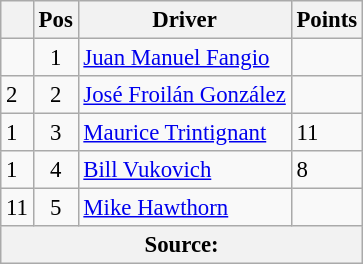<table class="wikitable" style="font-size: 95%;">
<tr>
<th></th>
<th>Pos</th>
<th>Driver</th>
<th>Points</th>
</tr>
<tr>
<td align="left"></td>
<td align="center">1</td>
<td> <a href='#'>Juan Manuel Fangio</a></td>
<td align="left"></td>
</tr>
<tr>
<td align="left"> 2</td>
<td align="center">2</td>
<td> <a href='#'>José Froilán González</a></td>
<td align="left"></td>
</tr>
<tr>
<td align="left"> 1</td>
<td align="center">3</td>
<td> <a href='#'>Maurice Trintignant</a></td>
<td align="left">11</td>
</tr>
<tr>
<td align="left"> 1</td>
<td align="center">4</td>
<td> <a href='#'>Bill Vukovich</a></td>
<td align="left">8</td>
</tr>
<tr>
<td align="left"> 11</td>
<td align="center">5</td>
<td> <a href='#'>Mike Hawthorn</a></td>
<td align="left"></td>
</tr>
<tr>
<th colspan=4>Source: </th>
</tr>
</table>
